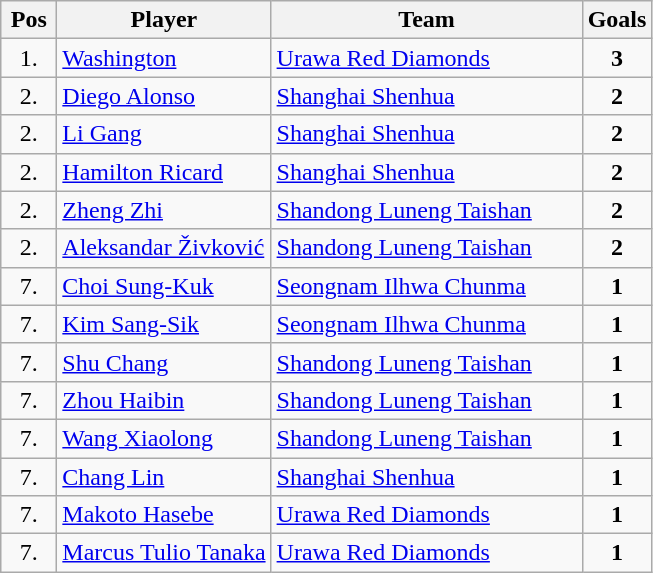<table class="wikitable">
<tr>
<th style="width:30px;" abbr="Position">Pos</th>
<th>Player</th>
<th width=200>Team</th>
<th>Goals</th>
</tr>
<tr>
<td style="text-align:center;">1.</td>
<td> <a href='#'>Washington</a></td>
<td style="text-align:left;"> <a href='#'>Urawa Red Diamonds</a></td>
<td style="text-align:center;"><strong>3</strong></td>
</tr>
<tr>
<td style="text-align:center;">2.</td>
<td> <a href='#'>Diego Alonso</a></td>
<td style="text-align:left;"> <a href='#'>Shanghai Shenhua</a></td>
<td style="text-align:center;"><strong>2</strong></td>
</tr>
<tr>
<td style="text-align:center;">2.</td>
<td> <a href='#'>Li Gang</a></td>
<td style="text-align:left;"> <a href='#'>Shanghai Shenhua</a></td>
<td style="text-align:center;"><strong>2</strong></td>
</tr>
<tr>
<td style="text-align:center;">2.</td>
<td> <a href='#'>Hamilton Ricard</a></td>
<td style="text-align:left;"> <a href='#'>Shanghai Shenhua</a></td>
<td style="text-align:center;"><strong>2</strong></td>
</tr>
<tr>
<td style="text-align:center;">2.</td>
<td> <a href='#'>Zheng Zhi</a></td>
<td style="text-align:left;"> <a href='#'>Shandong Luneng Taishan</a></td>
<td style="text-align:center;"><strong>2</strong></td>
</tr>
<tr>
<td style="text-align:center;">2.</td>
<td> <a href='#'>Aleksandar Živković</a></td>
<td style="text-align:left;"> <a href='#'>Shandong Luneng Taishan</a></td>
<td style="text-align:center;"><strong>2</strong></td>
</tr>
<tr>
<td style="text-align:center;">7.</td>
<td> <a href='#'>Choi Sung-Kuk</a></td>
<td style="text-align:left;"> <a href='#'>Seongnam Ilhwa Chunma</a></td>
<td style="text-align:center;"><strong>1</strong></td>
</tr>
<tr>
<td style="text-align:center;">7.</td>
<td> <a href='#'>Kim Sang-Sik</a></td>
<td style="text-align:left;"> <a href='#'>Seongnam Ilhwa Chunma</a></td>
<td style="text-align:center;"><strong>1</strong></td>
</tr>
<tr>
<td style="text-align:center;">7.</td>
<td> <a href='#'>Shu Chang</a></td>
<td style="text-align:left;"> <a href='#'>Shandong Luneng Taishan</a></td>
<td style="text-align:center;"><strong>1</strong></td>
</tr>
<tr>
<td style="text-align:center;">7.</td>
<td> <a href='#'>Zhou Haibin</a></td>
<td style="text-align:left;"> <a href='#'>Shandong Luneng Taishan</a></td>
<td style="text-align:center;"><strong>1</strong></td>
</tr>
<tr>
<td style="text-align:center;">7.</td>
<td> <a href='#'>Wang Xiaolong</a></td>
<td style="text-align:left;"> <a href='#'>Shandong Luneng Taishan</a></td>
<td style="text-align:center;"><strong>1</strong></td>
</tr>
<tr>
<td style="text-align:center;">7.</td>
<td> <a href='#'>Chang Lin</a></td>
<td style="text-align:left;"> <a href='#'>Shanghai Shenhua</a></td>
<td style="text-align:center;"><strong>1</strong></td>
</tr>
<tr>
<td style="text-align:center;">7.</td>
<td> <a href='#'>Makoto Hasebe</a></td>
<td style="text-align:left;"> <a href='#'>Urawa Red Diamonds</a></td>
<td style="text-align:center;"><strong>1</strong></td>
</tr>
<tr>
<td style="text-align:center;">7.</td>
<td> <a href='#'>Marcus Tulio Tanaka</a></td>
<td style="text-align:left;"> <a href='#'>Urawa Red Diamonds</a></td>
<td style="text-align:center;"><strong>1</strong></td>
</tr>
</table>
